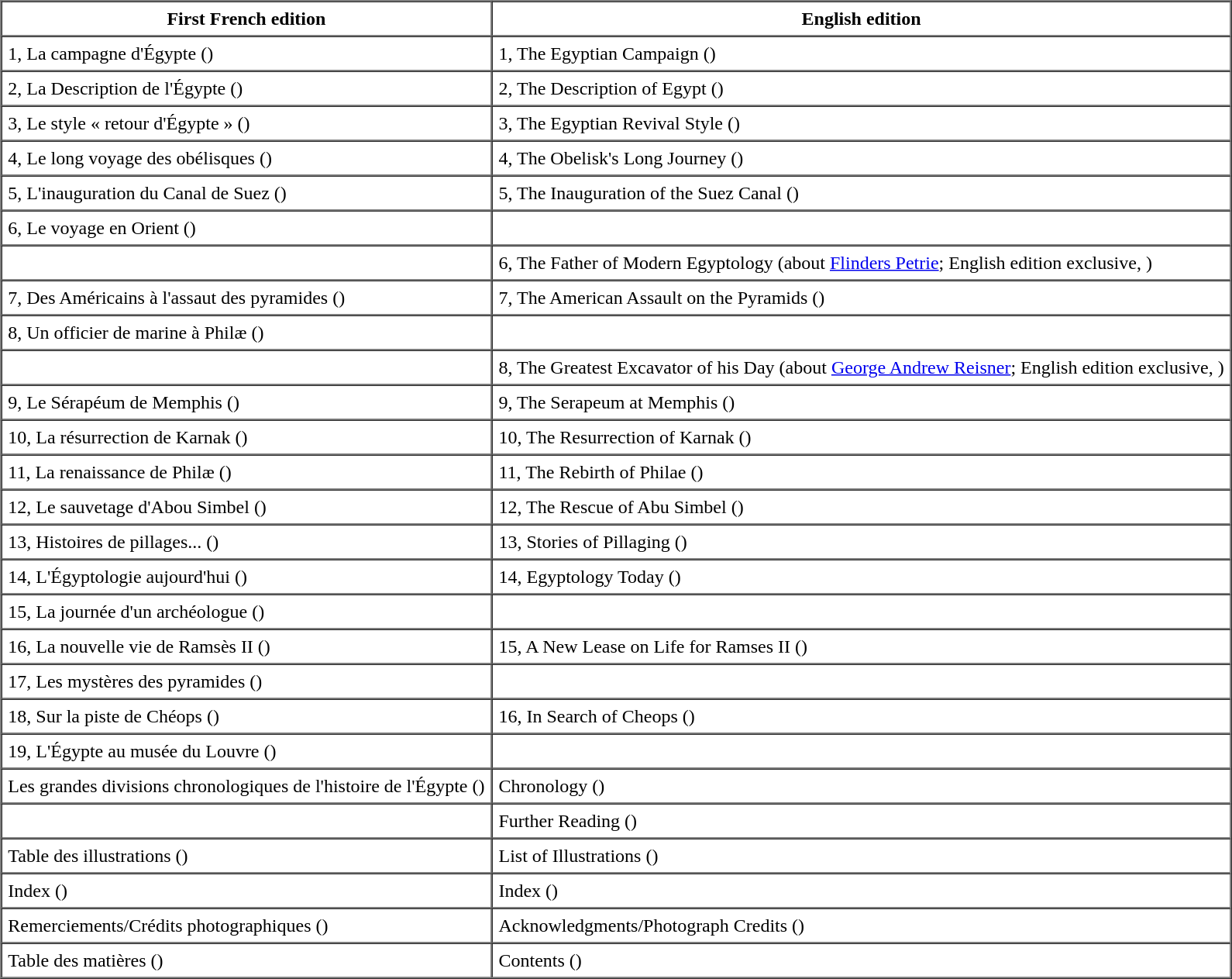<table border="1" cellspacing="0" cellpadding="5" align="center">
<tr>
<th>First French edition</th>
<th>English edition</th>
</tr>
<tr ---->
<td>1, La campagne d'Égypte ()</td>
<td>1, The Egyptian Campaign ()</td>
</tr>
<tr ---->
<td>2, La Description de l'Égypte ()</td>
<td>2, The Description of Egypt ()</td>
</tr>
<tr ---->
<td>3, Le style « retour d'Égypte » ()</td>
<td>3, The Egyptian Revival Style ()</td>
</tr>
<tr ---->
<td>4, Le long voyage des obélisques ()</td>
<td>4, The Obelisk's Long Journey ()</td>
</tr>
<tr ---->
<td>5, L'inauguration du Canal de Suez ()</td>
<td>5, The Inauguration of the Suez Canal ()</td>
</tr>
<tr ---->
<td>6, Le voyage en Orient ()</td>
<td></td>
</tr>
<tr ---->
<td></td>
<td>6, The Father of Modern Egyptology (about <a href='#'>Flinders Petrie</a>; English edition exclusive, )</td>
</tr>
<tr ---->
<td>7, Des Américains à l'assaut des pyramides ()</td>
<td>7, The American Assault on the Pyramids ()</td>
</tr>
<tr ---->
<td>8, Un officier de marine à Philæ ()</td>
<td></td>
</tr>
<tr ---->
<td></td>
<td>8, The Greatest Excavator of his Day (about <a href='#'>George Andrew Reisner</a>; English edition exclusive, )</td>
</tr>
<tr ---->
<td>9, Le Sérapéum de Memphis ()</td>
<td>9, The Serapeum at Memphis ()</td>
</tr>
<tr ---->
<td>10, La résurrection de Karnak ()</td>
<td>10, The Resurrection of Karnak ()</td>
</tr>
<tr ---->
<td>11, La renaissance de Philæ ()</td>
<td>11, The Rebirth of Philae ()</td>
</tr>
<tr ---->
<td>12, Le sauvetage d'Abou Simbel ()</td>
<td>12, The Rescue of Abu Simbel ()</td>
</tr>
<tr ---->
<td>13, Histoires de pillages... ()</td>
<td>13, Stories of Pillaging ()</td>
</tr>
<tr ---->
<td>14, L'Égyptologie aujourd'hui ()</td>
<td>14, Egyptology Today ()</td>
</tr>
<tr ---->
<td>15, La journée d'un archéologue ()</td>
<td></td>
</tr>
<tr ---->
<td>16, La nouvelle vie de Ramsès II ()</td>
<td>15, A New Lease on Life for Ramses II ()</td>
</tr>
<tr ---->
<td>17, Les mystères des pyramides ()</td>
<td></td>
</tr>
<tr ---->
<td>18, Sur la piste de Chéops ()</td>
<td>16, In Search of Cheops ()</td>
</tr>
<tr ---->
<td>19, L'Égypte au musée du Louvre ()</td>
<td></td>
</tr>
<tr ---->
<td>Les grandes divisions chronologiques de l'histoire de l'Égypte ()</td>
<td>Chronology ()</td>
</tr>
<tr ---->
<td></td>
<td>Further Reading ()</td>
</tr>
<tr ---->
<td>Table des illustrations ()</td>
<td>List of Illustrations ()</td>
</tr>
<tr ---->
<td>Index ()</td>
<td>Index ()</td>
</tr>
<tr ---->
<td>Remerciements/Crédits photographiques ()</td>
<td>Acknowledgments/Photograph Credits ()</td>
</tr>
<tr ---->
<td>Table des matières ()</td>
<td>Contents ()</td>
</tr>
</table>
